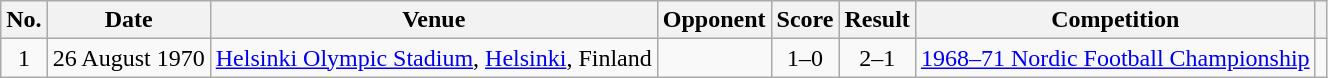<table class="wikitable sortable">
<tr>
<th scope="col">No.</th>
<th scope="col">Date</th>
<th scope="col">Venue</th>
<th scope="col">Opponent</th>
<th scope="col">Score</th>
<th scope="col">Result</th>
<th scope="col">Competition</th>
<th class="unsortable" scope="col"></th>
</tr>
<tr>
<td align="center">1</td>
<td>26 August 1970</td>
<td><a href='#'>Helsinki Olympic Stadium</a>, <a href='#'>Helsinki</a>, Finland</td>
<td></td>
<td align="center">1–0</td>
<td align="center">2–1</td>
<td><a href='#'>1968–71 Nordic Football Championship</a></td>
<td></td>
</tr>
</table>
